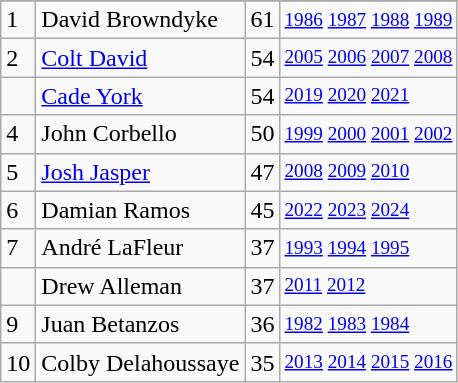<table class="wikitable">
<tr>
</tr>
<tr>
<td>1</td>
<td>David Browndyke</td>
<td>61</td>
<td style="font-size:80%;"><a href='#'>1986</a> <a href='#'>1987</a> <a href='#'>1988</a> <a href='#'>1989</a></td>
</tr>
<tr>
<td>2</td>
<td><a href='#'>Colt David</a></td>
<td>54</td>
<td style="font-size:80%;"><a href='#'>2005</a> <a href='#'>2006</a> <a href='#'>2007</a> <a href='#'>2008</a></td>
</tr>
<tr>
<td></td>
<td><a href='#'>Cade York</a></td>
<td>54</td>
<td style="font-size:80%;"><a href='#'>2019</a> <a href='#'>2020</a> <a href='#'>2021</a></td>
</tr>
<tr>
<td>4</td>
<td>John Corbello</td>
<td>50</td>
<td style="font-size:80%;"><a href='#'>1999</a> <a href='#'>2000</a> <a href='#'>2001</a> <a href='#'>2002</a></td>
</tr>
<tr>
<td>5</td>
<td><a href='#'>Josh Jasper</a></td>
<td>47</td>
<td style="font-size:80%;"><a href='#'>2008</a> <a href='#'>2009</a> <a href='#'>2010</a></td>
</tr>
<tr>
<td>6</td>
<td>Damian Ramos</td>
<td>45</td>
<td style="font-size:80%;"><a href='#'>2022</a> <a href='#'>2023</a> <a href='#'>2024</a></td>
</tr>
<tr>
<td>7</td>
<td>André LaFleur</td>
<td>37</td>
<td style="font-size:80%;"><a href='#'>1993</a> <a href='#'>1994</a> <a href='#'>1995</a></td>
</tr>
<tr>
<td></td>
<td>Drew Alleman</td>
<td>37</td>
<td style="font-size:80%;"><a href='#'>2011</a> <a href='#'>2012</a></td>
</tr>
<tr>
<td>9</td>
<td>Juan Betanzos</td>
<td>36</td>
<td style="font-size:80%;"><a href='#'>1982</a> <a href='#'>1983</a> <a href='#'>1984</a></td>
</tr>
<tr>
<td>10</td>
<td>Colby Delahoussaye</td>
<td>35</td>
<td style="font-size:80%;"><a href='#'>2013</a> <a href='#'>2014</a> <a href='#'>2015</a> <a href='#'>2016</a></td>
</tr>
</table>
